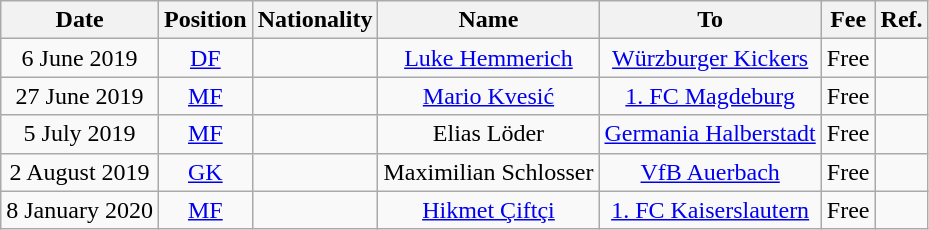<table class="wikitable" style="text-align:center;">
<tr>
<th>Date</th>
<th>Position</th>
<th>Nationality</th>
<th>Name</th>
<th>To</th>
<th>Fee</th>
<th>Ref.</th>
</tr>
<tr>
<td>6 June 2019</td>
<td><a href='#'>DF</a></td>
<td></td>
<td><a href='#'>Luke Hemmerich</a></td>
<td><a href='#'>Würzburger Kickers</a></td>
<td>Free</td>
<td></td>
</tr>
<tr>
<td>27 June 2019</td>
<td><a href='#'>MF</a></td>
<td></td>
<td><a href='#'>Mario Kvesić</a></td>
<td><a href='#'>1. FC Magdeburg</a></td>
<td>Free</td>
<td></td>
</tr>
<tr>
<td>5 July 2019</td>
<td><a href='#'>MF</a></td>
<td></td>
<td>Elias Löder</td>
<td><a href='#'>Germania Halberstadt</a></td>
<td>Free</td>
<td></td>
</tr>
<tr>
<td>2 August 2019</td>
<td><a href='#'>GK</a></td>
<td></td>
<td>Maximilian Schlosser</td>
<td><a href='#'>VfB Auerbach</a></td>
<td>Free</td>
<td></td>
</tr>
<tr>
<td>8 January 2020</td>
<td><a href='#'>MF</a></td>
<td></td>
<td><a href='#'>Hikmet Çiftçi</a></td>
<td><a href='#'>1. FC Kaiserslautern</a></td>
<td>Free</td>
<td></td>
</tr>
</table>
